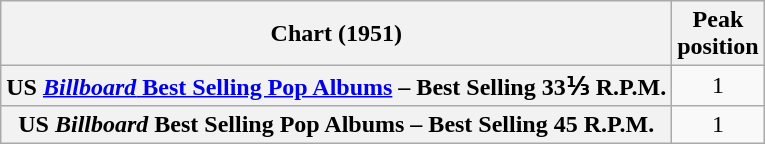<table class="wikitable plainrowheaders" style="text-align:center">
<tr>
<th scope="col">Chart (1951)</th>
<th scope="col">Peak<br>position</th>
</tr>
<tr>
<th scope="row" align="left">US <a href='#'><em>Billboard</em> Best Selling Pop Albums</a> – Best Selling 33⅓ R.P.M.</th>
<td>1</td>
</tr>
<tr>
<th scope="row" align="left">US <em>Billboard</em> Best Selling Pop Albums – Best Selling 45 R.P.M.</th>
<td>1</td>
</tr>
</table>
